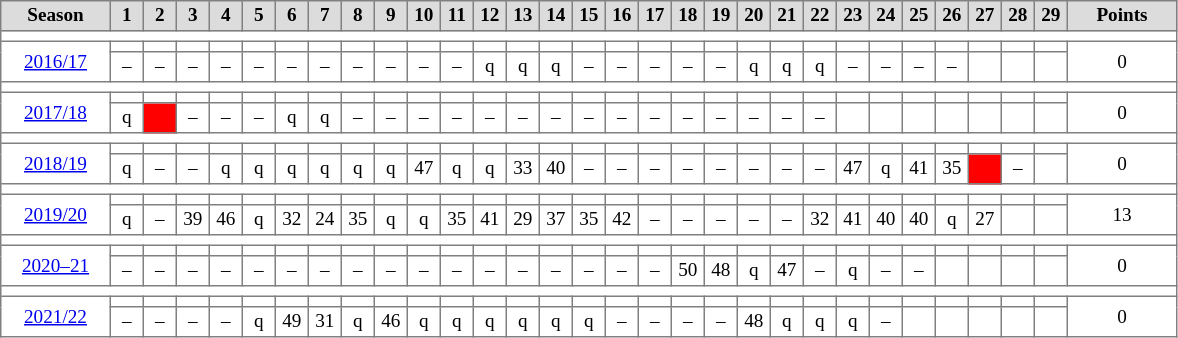<table cellpadding="3" cellspacing="0" border="1" style="background:#fff; font-size:80%; line-height:13px; border:gray solid 1px; border-collapse:collapse;">
<tr style="background:#ccc; text-align:center; background:#dcdcdc;">
<td style="background:#DCDCDC;" width=65px><strong>Season</strong></td>
<td style="background:#DCDCDC;" width=15px><strong>1</strong></td>
<td style="background:#DCDCDC;" width=15px><strong>2</strong></td>
<td style="background:#DCDCDC;" width=15px><strong>3</strong></td>
<td style="background:#DCDCDC;" width=15px><strong>4</strong></td>
<td style="background:#DCDCDC;" width=15px><strong>5</strong></td>
<td style="background:#DCDCDC;" width=15px><strong>6</strong></td>
<td style="background:#DCDCDC;" width=15px><strong>7</strong></td>
<td style="background:#DCDCDC;" width=15px><strong>8</strong></td>
<td style="background:#DCDCDC;" width=15px><strong>9</strong></td>
<td style="background:#DCDCDC;" width=15px><strong>10</strong></td>
<td style="background:#DCDCDC;" width=15px><strong>11</strong></td>
<td style="background:#DCDCDC;" width=15px><strong>12</strong></td>
<td style="background:#DCDCDC;" width=15px><strong>13</strong></td>
<td style="background:#DCDCDC;" width=15px><strong>14</strong></td>
<td style="background:#DCDCDC;" width=15px><strong>15</strong></td>
<td style="background:#DCDCDC;" width=15px><strong>16</strong></td>
<td style="background:#DCDCDC;" width=15px><strong>17</strong></td>
<td style="background:#DCDCDC;" width=15px><strong>18</strong></td>
<td style="background:#DCDCDC;" width=15px><strong>19</strong></td>
<td style="background:#DCDCDC;" width=15px><strong>20</strong></td>
<td style="background:#DCDCDC;" width=15px><strong>21</strong></td>
<td style="background:#DCDCDC;" width=15px><strong>22</strong></td>
<td style="background:#DCDCDC;" width=15px><strong>23</strong></td>
<td style="background:#DCDCDC;" width=15px><strong>24</strong></td>
<td style="background:#DCDCDC;" width=15px><strong>25</strong></td>
<td style="background:#DCDCDC;" width=15px><strong>26</strong></td>
<td style="background:#DCDCDC;" width=15px><strong>27</strong></td>
<td style="background:#DCDCDC;" width=15px><strong>28</strong></td>
<td style="background:#DCDCDC;" width=15px><strong>29</strong></td>
<td style="background:#DCDCDC;" width=30px><strong>Points</strong></td>
</tr>
<tr>
<td colspan=31></td>
</tr>
<tr align=center>
<td rowspan=2 width=66px><a href='#'>2016/17</a></td>
<th></th>
<th></th>
<th></th>
<th></th>
<th></th>
<th></th>
<th></th>
<th></th>
<th></th>
<th></th>
<th></th>
<th></th>
<th></th>
<th></th>
<th></th>
<th></th>
<th></th>
<th></th>
<th></th>
<th></th>
<th></th>
<th></th>
<th></th>
<th></th>
<th></th>
<th></th>
<th></th>
<th></th>
<th></th>
<td rowspan=2 width=66px>0</td>
</tr>
<tr align=center>
<td>–</td>
<td>–</td>
<td>–</td>
<td>–</td>
<td>–</td>
<td>–</td>
<td>–</td>
<td>–</td>
<td>–</td>
<td>–</td>
<td>–</td>
<td>q</td>
<td>q</td>
<td>q</td>
<td>–</td>
<td>–</td>
<td>–</td>
<td>–</td>
<td>–</td>
<td>q</td>
<td>q</td>
<td>q</td>
<td>–</td>
<td>–</td>
<td>–</td>
<td>–</td>
<td></td>
<td></td>
<td></td>
</tr>
<tr>
<td colspan=31></td>
</tr>
<tr align=center>
<td rowspan="2" style="width:66px;"><a href='#'>2017/18</a></td>
<th></th>
<th></th>
<th></th>
<th></th>
<th></th>
<th></th>
<th></th>
<th></th>
<th></th>
<th></th>
<th></th>
<th></th>
<th></th>
<th></th>
<th></th>
<th></th>
<th></th>
<th></th>
<th></th>
<th></th>
<th></th>
<th></th>
<th></th>
<th></th>
<th></th>
<th></th>
<th></th>
<th></th>
<th></th>
<td rowspan="2" style="width:66px;">0</td>
</tr>
<tr align=center>
<td>q</td>
<td bgcolor=red></td>
<td>–</td>
<td>–</td>
<td>–</td>
<td>q</td>
<td>q</td>
<td>–</td>
<td>–</td>
<td>–</td>
<td>–</td>
<td>–</td>
<td>–</td>
<td>–</td>
<td>–</td>
<td>–</td>
<td>–</td>
<td>–</td>
<td>–</td>
<td>–</td>
<td>–</td>
<td>–</td>
<td></td>
<td></td>
<td></td>
<td></td>
<td></td>
<td></td>
<td></td>
</tr>
<tr>
<td colspan=31></td>
</tr>
<tr align=center>
<td rowspan="2" style="width:66px;"><a href='#'>2018/19</a></td>
<th></th>
<th></th>
<th></th>
<th></th>
<th></th>
<th></th>
<th></th>
<th></th>
<th></th>
<th></th>
<th></th>
<th></th>
<th></th>
<th></th>
<th></th>
<th></th>
<th></th>
<th></th>
<th></th>
<th></th>
<th></th>
<th></th>
<th></th>
<th></th>
<th></th>
<th></th>
<th></th>
<th></th>
<th></th>
<td rowspan="2" style="width:66px;">0</td>
</tr>
<tr align=center>
<td>q</td>
<td>–</td>
<td>–</td>
<td>q</td>
<td>q</td>
<td>q</td>
<td>q</td>
<td>q</td>
<td>q</td>
<td>47</td>
<td>q</td>
<td>q</td>
<td>33</td>
<td>40</td>
<td>–</td>
<td>–</td>
<td>–</td>
<td>–</td>
<td>–</td>
<td>–</td>
<td>–</td>
<td>–</td>
<td>47</td>
<td>q</td>
<td>41</td>
<td>35</td>
<td bgcolor=red></td>
<td>–</td>
<td></td>
</tr>
<tr>
<td colspan=31></td>
</tr>
<tr align=center>
<td rowspan="2" style="width:66px;"><a href='#'>2019/20</a></td>
<th></th>
<th></th>
<th></th>
<th></th>
<th></th>
<th></th>
<th></th>
<th></th>
<th></th>
<th></th>
<th></th>
<th></th>
<th></th>
<th></th>
<th></th>
<th></th>
<th></th>
<th></th>
<th></th>
<th></th>
<th></th>
<th></th>
<th></th>
<th></th>
<th></th>
<th></th>
<th></th>
<th></th>
<th></th>
<td rowspan="2" style="width:66px;">13</td>
</tr>
<tr align=center>
<td>q</td>
<td>–</td>
<td>39</td>
<td>46</td>
<td>q</td>
<td>32</td>
<td>24</td>
<td>35</td>
<td>q</td>
<td>q</td>
<td>35</td>
<td>41</td>
<td>29</td>
<td>37</td>
<td>35</td>
<td>42</td>
<td>–</td>
<td>–</td>
<td>–</td>
<td>–</td>
<td>–</td>
<td>32</td>
<td>41</td>
<td>40</td>
<td>40</td>
<td>q</td>
<td>27</td>
<td></td>
<td></td>
</tr>
<tr>
<td colspan=31></td>
</tr>
<tr align=center>
<td rowspan="2" style="width:66px;"><a href='#'>2020–21</a></td>
<th></th>
<th></th>
<th></th>
<th></th>
<th></th>
<th></th>
<th></th>
<th></th>
<th></th>
<th></th>
<th></th>
<th></th>
<th></th>
<th></th>
<th></th>
<th></th>
<th></th>
<th></th>
<th></th>
<th></th>
<th></th>
<th></th>
<th></th>
<th></th>
<th></th>
<th></th>
<th></th>
<th></th>
<th></th>
<td rowspan="2" style="width:66px;">0</td>
</tr>
<tr align=center>
<td>–</td>
<td>–</td>
<td>–</td>
<td>–</td>
<td>–</td>
<td>–</td>
<td>–</td>
<td>–</td>
<td>–</td>
<td>–</td>
<td>–</td>
<td>–</td>
<td>–</td>
<td>–</td>
<td>–</td>
<td>–</td>
<td>–</td>
<td>50</td>
<td>48</td>
<td>q</td>
<td>47</td>
<td>–</td>
<td>q</td>
<td>–</td>
<td>–</td>
<td></td>
<td></td>
<td></td>
<td></td>
</tr>
<tr>
<td colspan=31></td>
</tr>
<tr align=center>
<td rowspan="2" style="width:66px;"><a href='#'>2021/22</a></td>
<th></th>
<th></th>
<th></th>
<th></th>
<th></th>
<th></th>
<th></th>
<th></th>
<th></th>
<th></th>
<th></th>
<th></th>
<th></th>
<th></th>
<th></th>
<th></th>
<th></th>
<th></th>
<th></th>
<th></th>
<th></th>
<th></th>
<th></th>
<th></th>
<th></th>
<th></th>
<th></th>
<th></th>
<th></th>
<td rowspan="2" style="width:66px;">0</td>
</tr>
<tr align=center>
<td>–</td>
<td>–</td>
<td>–</td>
<td>–</td>
<td>q</td>
<td>49</td>
<td>31</td>
<td>q</td>
<td>46</td>
<td>q</td>
<td>q</td>
<td>q</td>
<td>q</td>
<td>q</td>
<td>q</td>
<td>–</td>
<td>–</td>
<td>–</td>
<td>–</td>
<td>48</td>
<td>q</td>
<td>q</td>
<td>q</td>
<td>–</td>
<td></td>
<td></td>
<td></td>
<td></td>
<td></td>
</tr>
</table>
